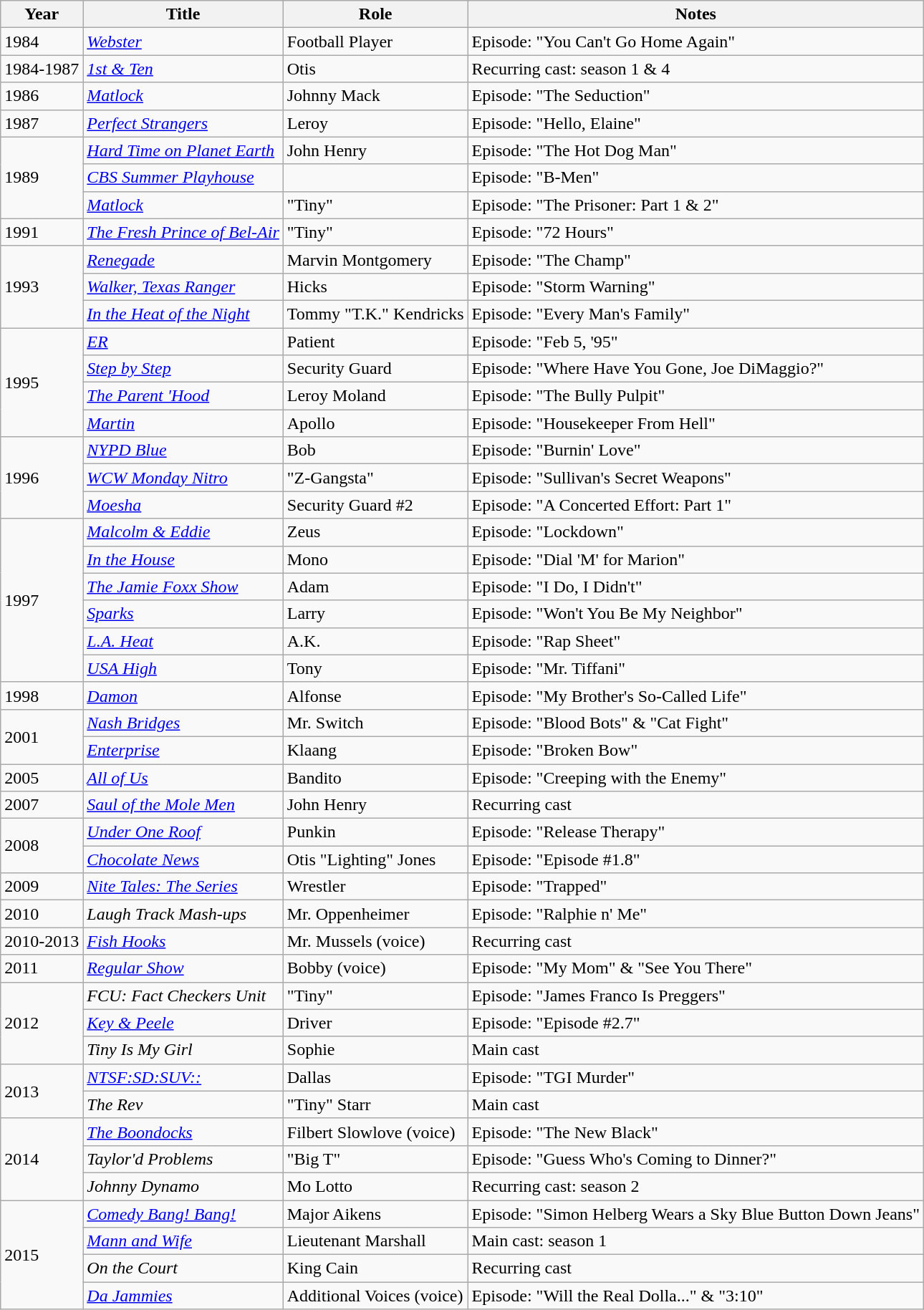<table class="wikitable sortable">
<tr>
<th>Year</th>
<th>Title</th>
<th>Role</th>
<th class="unsortable">Notes</th>
</tr>
<tr>
<td>1984</td>
<td><em><a href='#'>Webster</a></em></td>
<td>Football Player</td>
<td>Episode: "You Can't Go Home Again"</td>
</tr>
<tr>
<td>1984-1987</td>
<td><em><a href='#'>1st & Ten</a></em></td>
<td>Otis</td>
<td>Recurring cast: season 1 & 4</td>
</tr>
<tr>
<td>1986</td>
<td><em><a href='#'>Matlock</a></em></td>
<td>Johnny Mack</td>
<td>Episode: "The Seduction"</td>
</tr>
<tr>
<td>1987</td>
<td><em><a href='#'>Perfect Strangers</a></em></td>
<td>Leroy</td>
<td>Episode: "Hello, Elaine"</td>
</tr>
<tr>
<td rowspan=3>1989</td>
<td><em><a href='#'>Hard Time on Planet Earth</a></em></td>
<td>John Henry</td>
<td>Episode: "The Hot Dog Man"</td>
</tr>
<tr>
<td><em><a href='#'>CBS Summer Playhouse</a></em></td>
<td></td>
<td>Episode: "B-Men"</td>
</tr>
<tr>
<td><em><a href='#'>Matlock</a></em></td>
<td>"Tiny"</td>
<td>Episode: "The Prisoner: Part 1 & 2"</td>
</tr>
<tr>
<td>1991</td>
<td data-sort-value="Fresh Prince of Bel-Air, The"><em><a href='#'>The Fresh Prince of Bel-Air</a></em></td>
<td>"Tiny"</td>
<td>Episode: "72 Hours"</td>
</tr>
<tr>
<td rowspan=3>1993</td>
<td><em><a href='#'>Renegade</a></em></td>
<td>Marvin Montgomery</td>
<td>Episode: "The Champ"</td>
</tr>
<tr>
<td><em><a href='#'>Walker, Texas Ranger</a></em></td>
<td>Hicks</td>
<td>Episode: "Storm Warning"</td>
</tr>
<tr>
<td><em><a href='#'>In the Heat of the Night</a></em></td>
<td>Tommy "T.K." Kendricks</td>
<td>Episode: "Every Man's Family"</td>
</tr>
<tr>
<td rowspan=4>1995</td>
<td><em><a href='#'>ER</a></em></td>
<td>Patient</td>
<td>Episode: "Feb 5, '95"</td>
</tr>
<tr>
<td><em><a href='#'>Step by Step</a></em></td>
<td>Security Guard</td>
<td>Episode: "Where Have You Gone, Joe DiMaggio?"</td>
</tr>
<tr>
<td data-sort-value="Parent 'Hood, The"><em><a href='#'>The Parent 'Hood</a></em></td>
<td>Leroy Moland</td>
<td>Episode: "The Bully Pulpit"</td>
</tr>
<tr>
<td><em><a href='#'>Martin</a></em></td>
<td>Apollo</td>
<td>Episode: "Housekeeper From Hell"</td>
</tr>
<tr>
<td rowspan=3>1996</td>
<td><em><a href='#'>NYPD Blue</a></em></td>
<td>Bob</td>
<td>Episode: "Burnin' Love"</td>
</tr>
<tr>
<td><em><a href='#'>WCW Monday Nitro</a></em></td>
<td>"Z-Gangsta"</td>
<td>Episode: "Sullivan's Secret Weapons"</td>
</tr>
<tr>
<td><em><a href='#'>Moesha</a></em></td>
<td>Security Guard #2</td>
<td>Episode: "A Concerted Effort: Part 1"</td>
</tr>
<tr>
<td rowspan=6>1997</td>
<td><em><a href='#'>Malcolm & Eddie</a></em></td>
<td>Zeus</td>
<td>Episode: "Lockdown"</td>
</tr>
<tr>
<td><em><a href='#'>In the House</a></em></td>
<td>Mono</td>
<td>Episode: "Dial 'M' for Marion"</td>
</tr>
<tr>
<td data-sort-value="Jamie Foxx Show, The"><em><a href='#'>The Jamie Foxx Show</a></em></td>
<td>Adam</td>
<td>Episode: "I Do, I Didn't"</td>
</tr>
<tr>
<td><em><a href='#'>Sparks</a></em></td>
<td>Larry</td>
<td>Episode: "Won't You Be My Neighbor"</td>
</tr>
<tr>
<td><em><a href='#'>L.A. Heat</a></em></td>
<td>A.K.</td>
<td>Episode: "Rap Sheet"</td>
</tr>
<tr>
<td><em><a href='#'>USA High</a></em></td>
<td>Tony</td>
<td>Episode: "Mr. Tiffani"</td>
</tr>
<tr>
<td>1998</td>
<td><em><a href='#'>Damon</a></em></td>
<td>Alfonse</td>
<td>Episode: "My Brother's So-Called Life"</td>
</tr>
<tr>
<td rowspan=2>2001</td>
<td><em><a href='#'>Nash Bridges</a></em></td>
<td>Mr. Switch</td>
<td>Episode: "Blood Bots" & "Cat Fight"</td>
</tr>
<tr>
<td><em><a href='#'>Enterprise</a></em></td>
<td>Klaang</td>
<td>Episode: "Broken Bow"</td>
</tr>
<tr>
<td>2005</td>
<td><em><a href='#'>All of Us</a></em></td>
<td>Bandito</td>
<td>Episode: "Creeping with the Enemy"</td>
</tr>
<tr>
<td>2007</td>
<td><em><a href='#'>Saul of the Mole Men</a></em></td>
<td>John Henry</td>
<td>Recurring cast</td>
</tr>
<tr>
<td rowspan=2>2008</td>
<td><em><a href='#'>Under One Roof</a></em></td>
<td>Punkin</td>
<td>Episode: "Release Therapy"</td>
</tr>
<tr>
<td><em><a href='#'>Chocolate News</a></em></td>
<td>Otis "Lighting" Jones</td>
<td>Episode: "Episode #1.8"</td>
</tr>
<tr>
<td>2009</td>
<td><em><a href='#'>Nite Tales: The Series</a></em></td>
<td>Wrestler</td>
<td>Episode: "Trapped"</td>
</tr>
<tr>
<td>2010</td>
<td><em>Laugh Track Mash-ups</em></td>
<td>Mr. Oppenheimer</td>
<td>Episode: "Ralphie n' Me"</td>
</tr>
<tr>
<td>2010-2013</td>
<td><em><a href='#'>Fish Hooks</a></em></td>
<td>Mr. Mussels (voice)</td>
<td>Recurring cast</td>
</tr>
<tr>
<td>2011</td>
<td><em><a href='#'>Regular Show</a></em></td>
<td>Bobby (voice)</td>
<td>Episode: "My Mom" & "See You There"</td>
</tr>
<tr>
<td rowspan=3>2012</td>
<td><em>FCU: Fact Checkers Unit</em></td>
<td>"Tiny"</td>
<td>Episode: "James Franco Is Preggers"</td>
</tr>
<tr>
<td><em><a href='#'>Key & Peele</a></em></td>
<td>Driver</td>
<td>Episode: "Episode #2.7"</td>
</tr>
<tr>
<td><em>Tiny Is My Girl</em></td>
<td>Sophie</td>
<td>Main cast</td>
</tr>
<tr>
<td rowspan=2>2013</td>
<td><em><a href='#'>NTSF:SD:SUV::</a></em></td>
<td>Dallas</td>
<td>Episode: "TGI Murder"</td>
</tr>
<tr>
<td data-sort-value="Rev, The"><em>The Rev</em></td>
<td>"Tiny" Starr</td>
<td>Main cast</td>
</tr>
<tr>
<td rowspan=3>2014</td>
<td data-sort-value="Boondocks, The"><em><a href='#'>The Boondocks</a></em></td>
<td>Filbert Slowlove (voice)</td>
<td>Episode: "The New Black"</td>
</tr>
<tr>
<td><em>Taylor'd Problems</em></td>
<td>"Big T"</td>
<td>Episode: "Guess Who's Coming to Dinner?"</td>
</tr>
<tr>
<td><em>Johnny Dynamo</em></td>
<td>Mo Lotto</td>
<td>Recurring cast: season 2</td>
</tr>
<tr>
<td rowspan=4>2015</td>
<td><em><a href='#'>Comedy Bang! Bang!</a></em></td>
<td>Major Aikens</td>
<td>Episode: "Simon Helberg Wears a Sky Blue Button Down Jeans"</td>
</tr>
<tr>
<td><em><a href='#'>Mann and Wife</a></em></td>
<td>Lieutenant Marshall</td>
<td>Main cast: season 1</td>
</tr>
<tr>
<td><em>On the Court</em></td>
<td>King Cain</td>
<td>Recurring cast</td>
</tr>
<tr>
<td><em><a href='#'>Da Jammies</a></em></td>
<td>Additional Voices (voice)</td>
<td>Episode: "Will the Real Dolla..." & "3:10"</td>
</tr>
</table>
